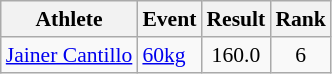<table class=wikitable style="font-size:90%">
<tr>
<th>Athlete</th>
<th>Event</th>
<th>Result</th>
<th>Rank</th>
</tr>
<tr>
<td><a href='#'>Jainer Cantillo</a></td>
<td><a href='#'>60kg</a></td>
<td style="text-align:center;">160.0</td>
<td style="text-align:center;">6</td>
</tr>
</table>
